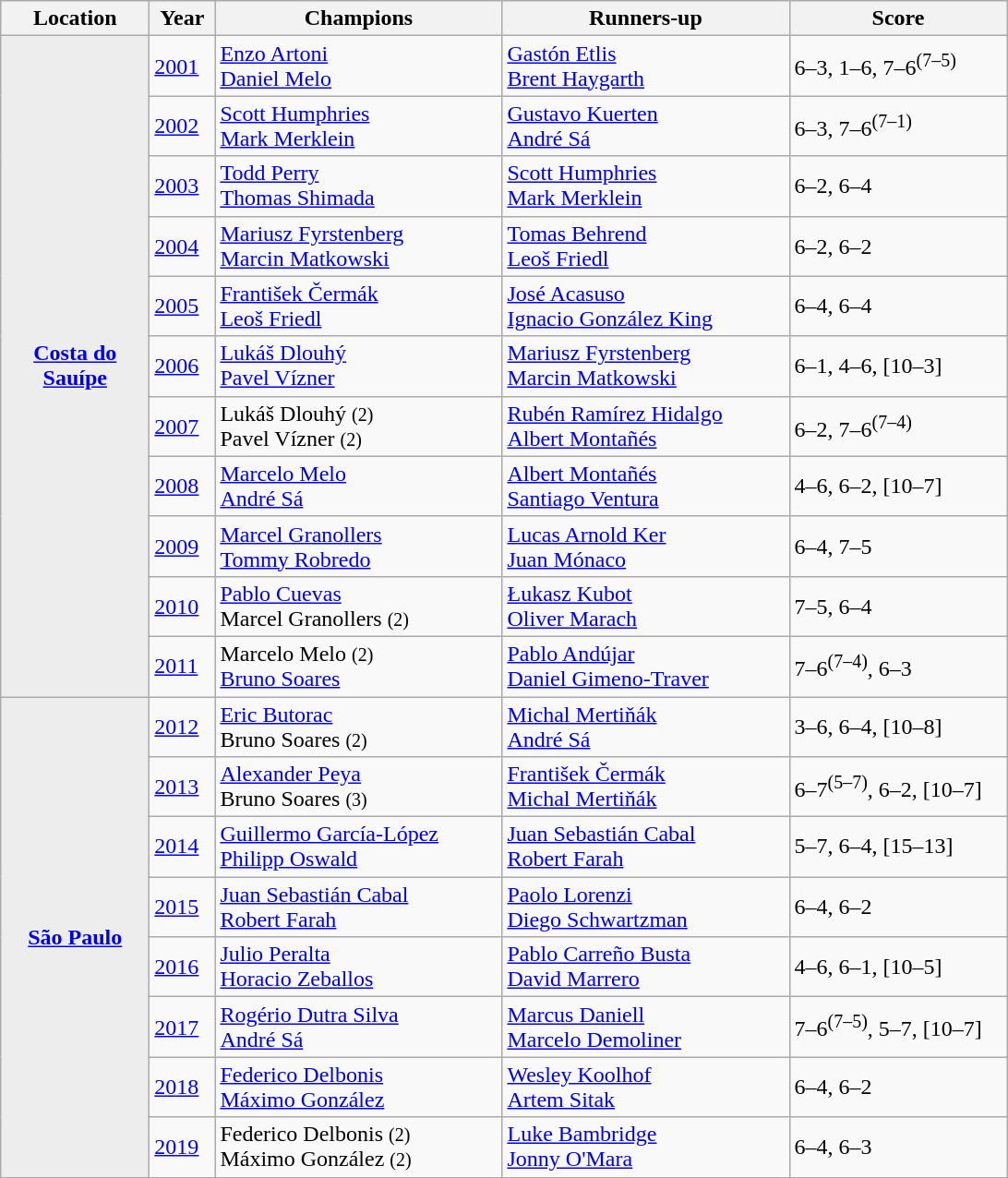<table class="wikitable">
<tr>
<th style="width:100px">Location</th>
<th style="width:40px">Year</th>
<th style="width:200px">Champions</th>
<th style="width:200px">Runners-up</th>
<th style="width:150px" class="unsortable">Score</th>
</tr>
<tr>
<th rowspan="11" style="background:#ededed"><a href='#'>Costa do Sauípe</a></th>
<td><a href='#'>2001</a></td>
<td> <a href='#'>Enzo Artoni</a><br>  <a href='#'>Daniel Melo</a></td>
<td> <a href='#'>Gastón Etlis</a> <br>  <a href='#'>Brent Haygarth</a></td>
<td>6–3, 1–6, 7–6<sup>(7–5)</sup></td>
</tr>
<tr>
<td><a href='#'>2002</a></td>
<td> <a href='#'>Scott Humphries</a><br>  <a href='#'>Mark Merklein</a></td>
<td> <a href='#'>Gustavo Kuerten</a> <br>  <a href='#'>André Sá</a></td>
<td>6–3, 7–6<sup>(7–1)</sup></td>
</tr>
<tr>
<td><a href='#'>2003</a></td>
<td> <a href='#'>Todd Perry</a><br>  <a href='#'>Thomas Shimada</a></td>
<td> <a href='#'>Scott Humphries</a> <br>  <a href='#'>Mark Merklein</a></td>
<td>6–2, 6–4</td>
</tr>
<tr>
<td><a href='#'>2004</a></td>
<td> <a href='#'>Mariusz Fyrstenberg</a><br> <a href='#'>Marcin Matkowski</a></td>
<td> <a href='#'>Tomas Behrend</a><br> <a href='#'>Leoš Friedl</a></td>
<td>6–2, 6–2</td>
</tr>
<tr>
<td><a href='#'>2005</a></td>
<td> <a href='#'>František Čermák</a><br> <a href='#'>Leoš Friedl</a></td>
<td> <a href='#'>José Acasuso</a><br> <a href='#'>Ignacio González King</a></td>
<td>6–4, 6–4</td>
</tr>
<tr>
<td><a href='#'>2006</a></td>
<td> <a href='#'>Lukáš Dlouhý</a><br> <a href='#'>Pavel Vízner</a></td>
<td> <a href='#'>Mariusz Fyrstenberg</a><br> <a href='#'>Marcin Matkowski</a></td>
<td>6–1, 4–6, [10–3]</td>
</tr>
<tr>
<td><a href='#'>2007</a></td>
<td> Lukáš Dlouhý <small>(2)</small><br> Pavel Vízner <small>(2)</small></td>
<td> <a href='#'>Rubén Ramírez Hidalgo</a><br>  <a href='#'>Albert Montañés</a></td>
<td>6–2, 7–6<sup>(7–4)</sup></td>
</tr>
<tr>
<td><a href='#'>2008</a></td>
<td> <a href='#'>Marcelo Melo</a><br> <a href='#'>André Sá</a></td>
<td> <a href='#'>Albert Montañés</a><br>  <a href='#'>Santiago Ventura</a></td>
<td>4–6, 6–2, [10–7]</td>
</tr>
<tr>
<td><a href='#'>2009</a></td>
<td> <a href='#'>Marcel Granollers</a><br> <a href='#'>Tommy Robredo</a></td>
<td> <a href='#'>Lucas Arnold Ker</a><br>  <a href='#'>Juan Mónaco</a></td>
<td>6–4, 7–5</td>
</tr>
<tr>
<td><a href='#'>2010</a></td>
<td> <a href='#'>Pablo Cuevas</a> <br> Marcel Granollers <small>(2)</small></td>
<td> <a href='#'>Łukasz Kubot</a> <br> <a href='#'>Oliver Marach</a></td>
<td>7–5, 6–4</td>
</tr>
<tr>
<td><a href='#'>2011</a></td>
<td> Marcelo Melo <small>(2)</small> <br> <a href='#'>Bruno Soares</a></td>
<td> <a href='#'>Pablo Andújar</a> <br> <a href='#'>Daniel Gimeno-Traver</a></td>
<td>7–6<sup>(7–4)</sup>, 6–3</td>
</tr>
<tr>
<th rowspan="8" style="background:#ededed"><a href='#'>São Paulo</a></th>
<td><a href='#'>2012</a></td>
<td> <a href='#'>Eric Butorac</a> <br>  Bruno Soares <small>(2)</small></td>
<td> <a href='#'>Michal Mertiňák</a> <br>  <a href='#'>André Sá</a></td>
<td>3–6, 6–4, [10–8]</td>
</tr>
<tr>
<td><a href='#'>2013</a></td>
<td> <a href='#'>Alexander Peya</a> <br>  Bruno Soares <small>(3)</small></td>
<td> <a href='#'>František Čermák</a> <br>  <a href='#'>Michal Mertiňák</a></td>
<td>6–7<sup>(5–7)</sup>, 6–2, [10–7]</td>
</tr>
<tr>
<td><a href='#'>2014</a></td>
<td> <a href='#'>Guillermo García-López</a> <br>  <a href='#'>Philipp Oswald</a></td>
<td> <a href='#'>Juan Sebastián Cabal</a> <br>  <a href='#'>Robert Farah</a></td>
<td>5–7, 6–4, [15–13]</td>
</tr>
<tr>
<td><a href='#'>2015</a></td>
<td> <a href='#'>Juan Sebastián Cabal</a> <br>  <a href='#'>Robert Farah</a></td>
<td> <a href='#'>Paolo Lorenzi</a> <br>  <a href='#'>Diego Schwartzman</a></td>
<td>6–4, 6–2</td>
</tr>
<tr>
<td><a href='#'>2016</a></td>
<td> <a href='#'>Julio Peralta</a> <br>  <a href='#'>Horacio Zeballos</a></td>
<td> <a href='#'>Pablo Carreño Busta</a> <br>  <a href='#'>David Marrero</a></td>
<td>4–6, 6–1, [10–5]</td>
</tr>
<tr>
<td><a href='#'>2017</a></td>
<td> <a href='#'>Rogério Dutra Silva</a> <br>  <a href='#'>André Sá</a></td>
<td> <a href='#'>Marcus Daniell</a> <br>  <a href='#'>Marcelo Demoliner</a></td>
<td>7–6<sup>(7–5)</sup>, 5–7, [10–7]</td>
</tr>
<tr>
<td><a href='#'>2018</a></td>
<td> <a href='#'>Federico Delbonis</a><br> <a href='#'>Máximo González</a></td>
<td> <a href='#'>Wesley Koolhof</a><br> <a href='#'>Artem Sitak</a></td>
<td>6–4, 6–2</td>
</tr>
<tr>
<td><a href='#'>2019</a></td>
<td> Federico Delbonis <small>(2)</small><br> Máximo González <small>(2)</small></td>
<td> <a href='#'>Luke Bambridge</a><br> <a href='#'>Jonny O'Mara</a></td>
<td>6–4, 6–3</td>
</tr>
</table>
